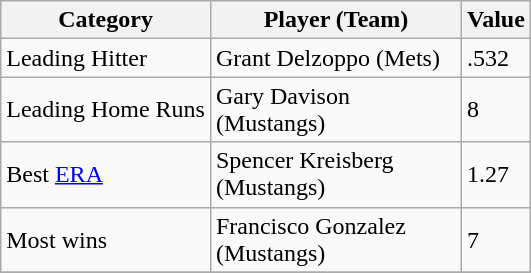<table class="wikitable">
<tr>
<th>Category</th>
<th width=160>Player (Team)</th>
<th>Value</th>
</tr>
<tr>
<td>Leading Hitter</td>
<td>Grant Delzoppo (Mets)</td>
<td>.532</td>
</tr>
<tr>
<td>Leading Home Runs</td>
<td>Gary Davison (Mustangs)</td>
<td>8</td>
</tr>
<tr>
<td>Best <a href='#'>ERA</a></td>
<td>Spencer Kreisberg (Mustangs)</td>
<td>1.27</td>
</tr>
<tr>
<td>Most wins</td>
<td>Francisco Gonzalez (Mustangs)</td>
<td>7</td>
</tr>
<tr>
</tr>
</table>
